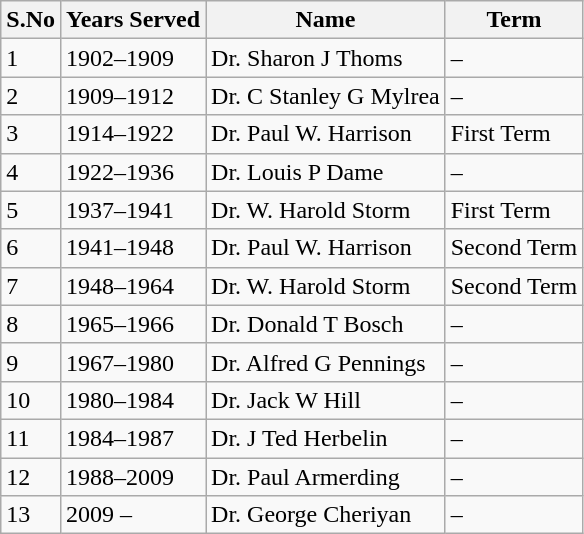<table class="wikitable">
<tr>
<th>S.No</th>
<th>Years Served</th>
<th>Name</th>
<th>Term</th>
</tr>
<tr>
<td>1</td>
<td>1902–1909</td>
<td>Dr. Sharon J Thoms</td>
<td>–</td>
</tr>
<tr>
<td>2</td>
<td>1909–1912</td>
<td>Dr. C Stanley G Mylrea</td>
<td>–</td>
</tr>
<tr>
<td>3</td>
<td>1914–1922</td>
<td>Dr. Paul W. Harrison</td>
<td>First Term</td>
</tr>
<tr>
<td>4</td>
<td>1922–1936</td>
<td>Dr. Louis P Dame</td>
<td>–</td>
</tr>
<tr>
<td>5</td>
<td>1937–1941</td>
<td>Dr. W. Harold Storm</td>
<td>First Term</td>
</tr>
<tr>
<td>6</td>
<td>1941–1948</td>
<td>Dr. Paul W. Harrison</td>
<td>Second Term</td>
</tr>
<tr>
<td>7</td>
<td>1948–1964</td>
<td>Dr. W. Harold Storm</td>
<td>Second Term</td>
</tr>
<tr>
<td>8</td>
<td>1965–1966</td>
<td>Dr. Donald T Bosch</td>
<td>–</td>
</tr>
<tr>
<td>9</td>
<td>1967–1980</td>
<td>Dr. Alfred G Pennings</td>
<td>–</td>
</tr>
<tr>
<td>10</td>
<td>1980–1984</td>
<td>Dr. Jack W Hill</td>
<td>–</td>
</tr>
<tr>
<td>11</td>
<td>1984–1987</td>
<td>Dr. J Ted Herbelin</td>
<td>–</td>
</tr>
<tr>
<td>12</td>
<td>1988–2009</td>
<td>Dr. Paul Armerding</td>
<td>–</td>
</tr>
<tr>
<td>13</td>
<td>2009 –</td>
<td>Dr. George Cheriyan</td>
<td>–</td>
</tr>
</table>
